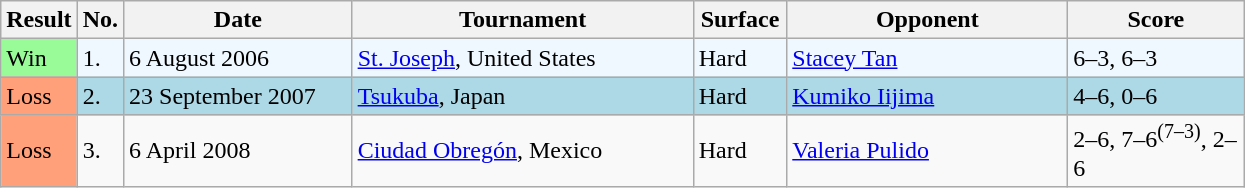<table class="sortable wikitable">
<tr>
<th>Result</th>
<th>No.</th>
<th width=145>Date</th>
<th width=220>Tournament</th>
<th width=55>Surface</th>
<th width=180>Opponent</th>
<th width=110>Score</th>
</tr>
<tr bgcolor="#f0f8ff">
<td style="background:#98fb98;">Win</td>
<td>1.</td>
<td>6 August 2006</td>
<td><a href='#'>St. Joseph</a>,  United States</td>
<td>Hard</td>
<td> <a href='#'>Stacey Tan</a></td>
<td>6–3, 6–3</td>
</tr>
<tr style="background:lightblue;">
<td style="background:#ffa07a;">Loss</td>
<td>2.</td>
<td>23 September 2007</td>
<td><a href='#'>Tsukuba</a>, Japan</td>
<td>Hard</td>
<td> <a href='#'>Kumiko Iijima</a></td>
<td>4–6, 0–6</td>
</tr>
<tr>
<td style="background:#ffa07a;">Loss</td>
<td>3.</td>
<td>6 April 2008</td>
<td><a href='#'>Ciudad Obregón</a>, Mexico</td>
<td>Hard</td>
<td> <a href='#'>Valeria Pulido</a></td>
<td>2–6, 7–6<sup>(7–3)</sup>, 2–6</td>
</tr>
</table>
